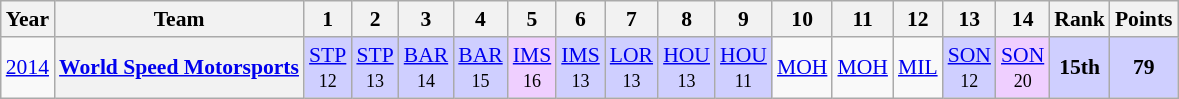<table class="wikitable" style="text-align:center; font-size:90%">
<tr>
<th>Year</th>
<th>Team</th>
<th>1</th>
<th>2</th>
<th>3</th>
<th>4</th>
<th>5</th>
<th>6</th>
<th>7</th>
<th>8</th>
<th>9</th>
<th>10</th>
<th>11</th>
<th>12</th>
<th>13</th>
<th>14</th>
<th>Rank</th>
<th>Points</th>
</tr>
<tr>
<td><a href='#'>2014</a></td>
<th><a href='#'>World Speed Motorsports</a></th>
<td style="background:#CFCFFF;"><a href='#'>STP</a><br><small>12</small></td>
<td style="background:#CFCFFF;"><a href='#'>STP</a><br><small>13</small></td>
<td style="background:#CFCFFF;"><a href='#'>BAR</a><br><small>14</small></td>
<td style="background:#CFCFFF;"><a href='#'>BAR</a><br><small>15</small></td>
<td style="background:#EFCFFF;"><a href='#'>IMS</a><br><small>16</small></td>
<td style="background:#CFCFFF;"><a href='#'>IMS</a><br><small>13</small></td>
<td style="background:#CFCFFF;"><a href='#'>LOR</a><br><small>13</small></td>
<td style="background:#CFCFFF;"><a href='#'>HOU</a><br><small>13</small></td>
<td style="background:#CFCFFF;"><a href='#'>HOU</a><br><small>11</small></td>
<td><a href='#'>MOH</a><br><small> </small></td>
<td><a href='#'>MOH</a><br><small> </small></td>
<td><a href='#'>MIL</a><br><small> </small></td>
<td style="background:#CFCFFF;"><a href='#'>SON</a><br><small>12</small></td>
<td style="background:#EFCFFF;"><a href='#'>SON</a><br><small>20</small></td>
<td style="background:#CFCFFF;"><strong>15th</strong></td>
<td style="background:#CFCFFF;"><strong>79</strong></td>
</tr>
</table>
